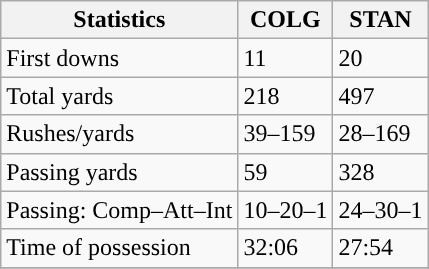<table class="wikitable" style="float: left;">
<tr>
<th>Statistics</th>
<th>COLG</th>
<th>STAN</th>
</tr>
<tr>
<td>First downs</td>
<td>11</td>
<td>20</td>
</tr>
<tr>
<td>Total yards</td>
<td>218</td>
<td>497</td>
</tr>
<tr>
<td>Rushes/yards</td>
<td>39–159</td>
<td>28–169</td>
</tr>
<tr>
<td>Passing yards</td>
<td>59</td>
<td>328</td>
</tr>
<tr>
<td>Passing: Comp–Att–Int</td>
<td>10–20–1</td>
<td>24–30–1</td>
</tr>
<tr>
<td>Time of possession</td>
<td>32:06</td>
<td>27:54</td>
</tr>
<tr>
</tr>
</table>
